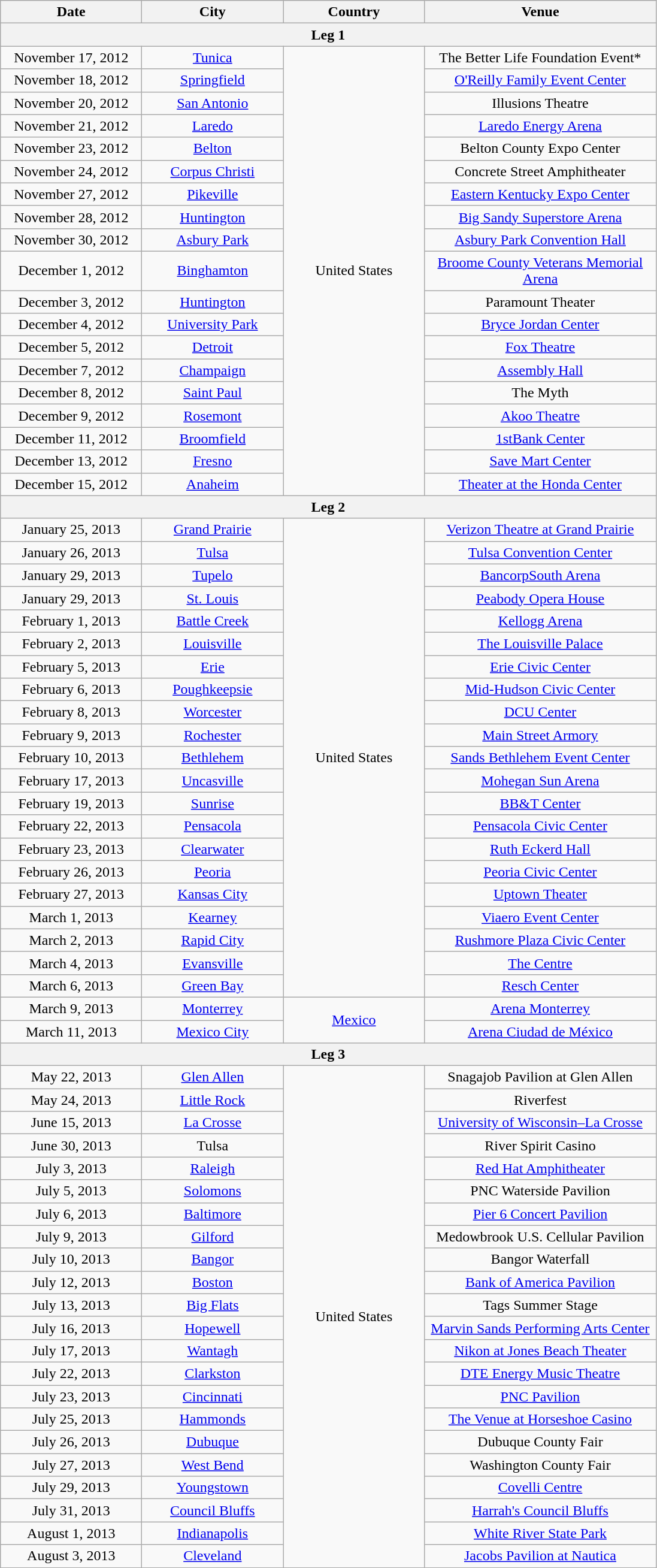<table class="wikitable" style="text-align:center;">
<tr>
<th style="width:150px;">Date</th>
<th style="width:150px;">City</th>
<th style="width:150px;">Country</th>
<th style="width:250px;">Venue</th>
</tr>
<tr>
<th colspan="5">Leg 1</th>
</tr>
<tr>
<td>November 17, 2012</td>
<td><a href='#'>Tunica</a></td>
<td rowspan="19">United States</td>
<td>The Better Life Foundation Event*</td>
</tr>
<tr>
<td>November 18, 2012</td>
<td><a href='#'>Springfield</a></td>
<td><a href='#'>O'Reilly Family Event Center</a></td>
</tr>
<tr>
<td>November 20, 2012</td>
<td><a href='#'>San Antonio</a></td>
<td>Illusions Theatre</td>
</tr>
<tr>
<td>November 21, 2012</td>
<td><a href='#'>Laredo</a></td>
<td><a href='#'>Laredo Energy Arena</a></td>
</tr>
<tr>
<td>November 23, 2012</td>
<td><a href='#'>Belton</a></td>
<td>Belton County Expo Center</td>
</tr>
<tr>
<td>November 24, 2012</td>
<td><a href='#'>Corpus Christi</a></td>
<td>Concrete Street Amphitheater</td>
</tr>
<tr>
<td>November 27, 2012</td>
<td><a href='#'>Pikeville</a></td>
<td><a href='#'>Eastern Kentucky Expo Center</a></td>
</tr>
<tr>
<td>November 28, 2012</td>
<td><a href='#'>Huntington</a></td>
<td><a href='#'>Big Sandy Superstore Arena</a></td>
</tr>
<tr>
<td>November 30, 2012</td>
<td><a href='#'>Asbury Park</a></td>
<td><a href='#'>Asbury Park Convention Hall</a></td>
</tr>
<tr>
<td>December 1, 2012</td>
<td><a href='#'>Binghamton</a></td>
<td><a href='#'>Broome County Veterans Memorial Arena</a></td>
</tr>
<tr>
<td>December 3, 2012</td>
<td><a href='#'>Huntington</a></td>
<td>Paramount Theater</td>
</tr>
<tr>
<td>December 4, 2012</td>
<td><a href='#'>University Park</a></td>
<td><a href='#'>Bryce Jordan Center</a></td>
</tr>
<tr>
<td>December 5, 2012</td>
<td><a href='#'>Detroit</a></td>
<td><a href='#'>Fox Theatre</a></td>
</tr>
<tr>
<td>December 7, 2012</td>
<td><a href='#'>Champaign</a></td>
<td><a href='#'>Assembly Hall</a></td>
</tr>
<tr>
<td>December 8, 2012</td>
<td><a href='#'>Saint Paul</a></td>
<td>The Myth</td>
</tr>
<tr>
<td>December 9, 2012</td>
<td><a href='#'>Rosemont</a></td>
<td><a href='#'>Akoo Theatre</a></td>
</tr>
<tr>
<td>December 11, 2012</td>
<td><a href='#'>Broomfield</a></td>
<td><a href='#'>1stBank Center</a></td>
</tr>
<tr>
<td>December 13, 2012</td>
<td><a href='#'>Fresno</a></td>
<td><a href='#'>Save Mart Center</a></td>
</tr>
<tr>
<td>December 15, 2012</td>
<td><a href='#'>Anaheim</a></td>
<td><a href='#'>Theater at the Honda Center</a></td>
</tr>
<tr>
<th colspan="5">Leg 2</th>
</tr>
<tr>
<td>January 25, 2013</td>
<td><a href='#'>Grand Prairie</a></td>
<td rowspan="21">United States</td>
<td><a href='#'>Verizon Theatre at Grand Prairie</a></td>
</tr>
<tr>
<td>January 26, 2013</td>
<td><a href='#'>Tulsa</a></td>
<td><a href='#'>Tulsa Convention Center</a></td>
</tr>
<tr>
<td>January 29, 2013</td>
<td><a href='#'>Tupelo</a></td>
<td><a href='#'>BancorpSouth Arena</a></td>
</tr>
<tr>
<td>January 29, 2013</td>
<td><a href='#'>St. Louis</a></td>
<td><a href='#'>Peabody Opera House</a></td>
</tr>
<tr>
<td>February 1, 2013</td>
<td><a href='#'>Battle Creek</a></td>
<td><a href='#'>Kellogg Arena</a></td>
</tr>
<tr>
<td>February 2, 2013</td>
<td><a href='#'>Louisville</a></td>
<td><a href='#'>The Louisville Palace</a></td>
</tr>
<tr>
<td>February 5, 2013</td>
<td><a href='#'>Erie</a></td>
<td><a href='#'>Erie Civic Center</a></td>
</tr>
<tr>
<td>February 6, 2013</td>
<td><a href='#'>Poughkeepsie</a></td>
<td><a href='#'>Mid-Hudson Civic Center</a></td>
</tr>
<tr>
<td>February 8, 2013</td>
<td><a href='#'>Worcester</a></td>
<td><a href='#'>DCU Center</a></td>
</tr>
<tr>
<td>February 9, 2013</td>
<td><a href='#'>Rochester</a></td>
<td><a href='#'>Main Street Armory</a></td>
</tr>
<tr>
<td>February 10, 2013</td>
<td><a href='#'>Bethlehem</a></td>
<td><a href='#'>Sands Bethlehem Event Center</a></td>
</tr>
<tr>
<td>February 17, 2013</td>
<td><a href='#'>Uncasville</a></td>
<td><a href='#'>Mohegan Sun Arena</a></td>
</tr>
<tr>
<td>February 19, 2013</td>
<td><a href='#'>Sunrise</a></td>
<td><a href='#'>BB&T Center</a></td>
</tr>
<tr>
<td>February 22, 2013</td>
<td><a href='#'>Pensacola</a></td>
<td><a href='#'>Pensacola Civic Center</a></td>
</tr>
<tr>
<td>February 23, 2013</td>
<td><a href='#'>Clearwater</a></td>
<td><a href='#'>Ruth Eckerd Hall</a></td>
</tr>
<tr>
<td>February 26, 2013</td>
<td><a href='#'>Peoria</a></td>
<td><a href='#'>Peoria Civic Center</a></td>
</tr>
<tr>
<td>February 27, 2013</td>
<td><a href='#'>Kansas City</a></td>
<td><a href='#'>Uptown Theater</a></td>
</tr>
<tr>
<td>March 1, 2013</td>
<td><a href='#'>Kearney</a></td>
<td><a href='#'>Viaero Event Center</a></td>
</tr>
<tr>
<td>March 2, 2013</td>
<td><a href='#'>Rapid City</a></td>
<td><a href='#'>Rushmore Plaza Civic Center</a></td>
</tr>
<tr>
<td>March 4, 2013</td>
<td><a href='#'>Evansville</a></td>
<td><a href='#'>The Centre</a></td>
</tr>
<tr>
<td>March 6, 2013</td>
<td><a href='#'>Green Bay</a></td>
<td><a href='#'>Resch Center</a></td>
</tr>
<tr>
<td>March 9, 2013</td>
<td><a href='#'>Monterrey</a></td>
<td rowspan="2"><a href='#'>Mexico</a></td>
<td><a href='#'>Arena Monterrey</a></td>
</tr>
<tr>
<td>March 11, 2013</td>
<td><a href='#'>Mexico City</a></td>
<td><a href='#'>Arena Ciudad de México</a></td>
</tr>
<tr>
<th colspan="5">Leg 3</th>
</tr>
<tr>
<td>May 22, 2013</td>
<td><a href='#'>Glen Allen</a></td>
<td rowspan="22">United States</td>
<td>Snagajob Pavilion at Glen Allen</td>
</tr>
<tr>
<td>May 24, 2013</td>
<td><a href='#'>Little Rock</a></td>
<td>Riverfest</td>
</tr>
<tr>
<td>June 15, 2013</td>
<td><a href='#'>La Crosse</a></td>
<td><a href='#'>University of Wisconsin–La Crosse</a></td>
</tr>
<tr>
<td>June 30, 2013</td>
<td>Tulsa</td>
<td>River Spirit Casino</td>
</tr>
<tr>
<td>July 3, 2013</td>
<td><a href='#'>Raleigh</a></td>
<td><a href='#'>Red Hat Amphitheater</a></td>
</tr>
<tr>
<td>July 5, 2013</td>
<td><a href='#'>Solomons</a></td>
<td>PNC Waterside Pavilion</td>
</tr>
<tr>
<td>July 6, 2013</td>
<td><a href='#'>Baltimore</a></td>
<td><a href='#'>Pier 6 Concert Pavilion</a></td>
</tr>
<tr>
<td>July 9, 2013</td>
<td><a href='#'>Gilford</a></td>
<td>Medowbrook U.S. Cellular Pavilion</td>
</tr>
<tr>
<td>July 10, 2013</td>
<td><a href='#'>Bangor</a></td>
<td>Bangor Waterfall</td>
</tr>
<tr>
<td>July 12, 2013</td>
<td><a href='#'>Boston</a></td>
<td><a href='#'>Bank of America Pavilion</a></td>
</tr>
<tr>
<td>July 13, 2013</td>
<td><a href='#'>Big Flats</a></td>
<td>Tags Summer Stage</td>
</tr>
<tr>
<td>July 16, 2013</td>
<td><a href='#'>Hopewell</a></td>
<td><a href='#'>Marvin Sands Performing Arts Center</a></td>
</tr>
<tr>
<td>July 17, 2013</td>
<td><a href='#'>Wantagh</a></td>
<td><a href='#'>Nikon at Jones Beach Theater</a></td>
</tr>
<tr>
<td>July 22, 2013</td>
<td><a href='#'>Clarkston</a></td>
<td><a href='#'>DTE Energy Music Theatre</a></td>
</tr>
<tr>
<td>July 23, 2013</td>
<td><a href='#'>Cincinnati</a></td>
<td><a href='#'>PNC Pavilion</a></td>
</tr>
<tr>
<td>July 25, 2013</td>
<td><a href='#'>Hammonds</a></td>
<td><a href='#'>The Venue at Horseshoe Casino</a></td>
</tr>
<tr>
<td>July 26, 2013</td>
<td><a href='#'>Dubuque</a></td>
<td>Dubuque County Fair</td>
</tr>
<tr>
<td>July 27, 2013</td>
<td><a href='#'>West Bend</a></td>
<td>Washington County Fair</td>
</tr>
<tr>
<td>July 29, 2013</td>
<td><a href='#'>Youngstown</a></td>
<td><a href='#'>Covelli Centre</a></td>
</tr>
<tr>
<td>July 31, 2013</td>
<td><a href='#'>Council Bluffs</a></td>
<td><a href='#'>Harrah's Council Bluffs</a></td>
</tr>
<tr>
<td>August 1, 2013</td>
<td><a href='#'>Indianapolis</a></td>
<td><a href='#'>White River State Park</a></td>
</tr>
<tr>
<td>August 3, 2013</td>
<td><a href='#'>Cleveland</a></td>
<td><a href='#'>Jacobs Pavilion at Nautica</a></td>
</tr>
</table>
